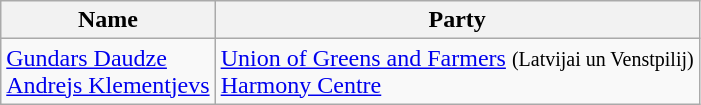<table class="wikitable">
<tr>
<th>Name</th>
<th>Party</th>
</tr>
<tr>
<td><a href='#'>Gundars Daudze</a><br><a href='#'>Andrejs Klementjevs</a></td>
<td><a href='#'>Union of Greens and Farmers</a> <small>(Latvijai un Venstpilij)</small><br><a href='#'>Harmony Centre</a></td>
</tr>
</table>
